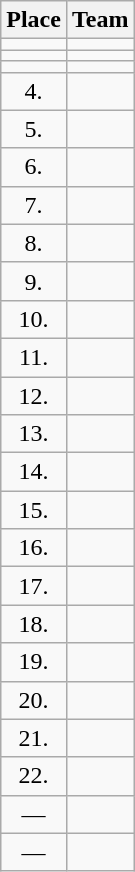<table class="wikitable">
<tr>
<th>Place</th>
<th>Team</th>
</tr>
<tr>
<td align="center"></td>
<td></td>
</tr>
<tr>
<td align="center"></td>
<td></td>
</tr>
<tr>
<td align="center"></td>
<td></td>
</tr>
<tr>
<td align="center">4.</td>
<td></td>
</tr>
<tr>
<td align="center">5.</td>
<td></td>
</tr>
<tr>
<td align="center">6.</td>
<td></td>
</tr>
<tr>
<td align="center">7.</td>
<td></td>
</tr>
<tr>
<td align="center">8.</td>
<td></td>
</tr>
<tr>
<td align="center">9.</td>
<td></td>
</tr>
<tr>
<td align="center">10.</td>
<td></td>
</tr>
<tr>
<td align="center">11.</td>
<td></td>
</tr>
<tr>
<td align="center">12.</td>
<td></td>
</tr>
<tr>
<td align="center">13.</td>
<td></td>
</tr>
<tr>
<td align="center">14.</td>
<td></td>
</tr>
<tr>
<td align="center">15.</td>
<td></td>
</tr>
<tr>
<td align="center">16.</td>
<td></td>
</tr>
<tr>
<td align="center">17.</td>
<td></td>
</tr>
<tr>
<td align="center">18.</td>
<td></td>
</tr>
<tr>
<td align="center">19.</td>
<td></td>
</tr>
<tr>
<td align="center">20.</td>
<td></td>
</tr>
<tr>
<td align="center">21.</td>
<td></td>
</tr>
<tr>
<td align="center">22.</td>
<td></td>
</tr>
<tr>
<td align="center">—</td>
<td><s></s></td>
</tr>
<tr>
<td align="center">—</td>
<td><s></s></td>
</tr>
</table>
